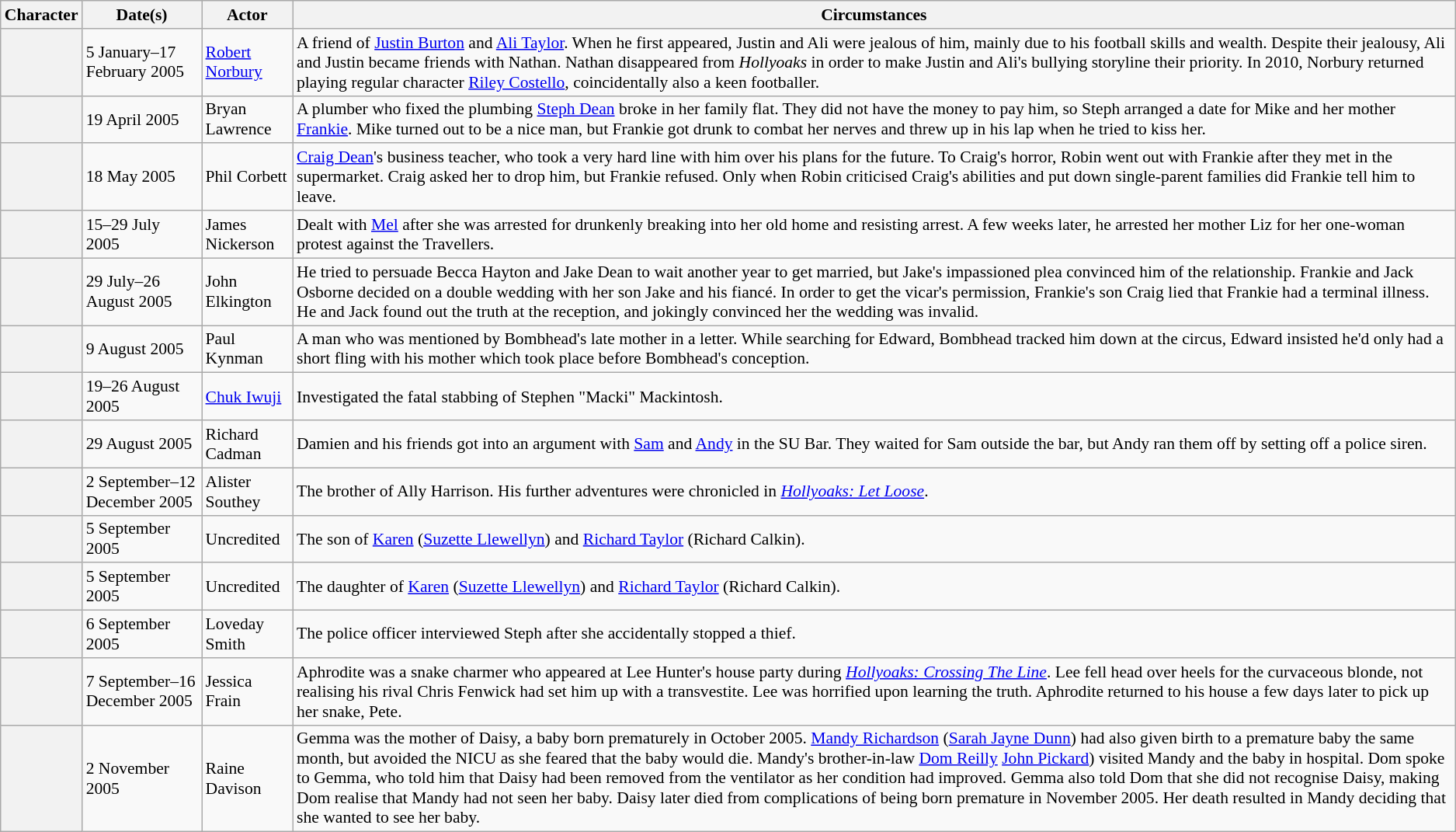<table class="wikitable plainrowheaders" style="font-size:90%">
<tr>
<th scope="col">Character</th>
<th scope="col">Date(s)</th>
<th scope="col">Actor</th>
<th scope="col">Circumstances</th>
</tr>
<tr>
<th scope="row"></th>
<td>5 January–17 February 2005</td>
<td><a href='#'>Robert Norbury</a></td>
<td>A friend of <a href='#'>Justin Burton</a> and <a href='#'>Ali Taylor</a>. When he first appeared, Justin and Ali were jealous of him, mainly due to his football skills and wealth. Despite their jealousy, Ali and Justin became friends with Nathan. Nathan disappeared from <em>Hollyoaks</em> in order to make Justin and Ali's bullying storyline their priority. In 2010, Norbury returned playing regular character <a href='#'>Riley Costello</a>, coincidentally also a keen footballer.</td>
</tr>
<tr>
<th scope="row"></th>
<td>19 April 2005</td>
<td>Bryan Lawrence</td>
<td>A plumber who fixed the plumbing <a href='#'>Steph Dean</a> broke in her family flat. They did not have the money to pay him, so Steph arranged a date for Mike and her mother <a href='#'>Frankie</a>. Mike turned out to be a nice man, but Frankie got drunk to combat her nerves and threw up in his lap when he tried to kiss her.</td>
</tr>
<tr>
<th scope="row"></th>
<td>18 May 2005</td>
<td>Phil Corbett</td>
<td><a href='#'>Craig Dean</a>'s business teacher, who took a very hard line with him over his plans for the future. To Craig's horror, Robin went out with Frankie after they met in the supermarket. Craig asked her to drop him, but Frankie refused. Only when Robin criticised Craig's abilities and put down single-parent families did Frankie tell him to leave.</td>
</tr>
<tr>
<th scope="row"></th>
<td>15–29 July 2005</td>
<td>James Nickerson</td>
<td>Dealt with <a href='#'>Mel</a> after she was arrested for drunkenly breaking into her old home and resisting arrest. A few weeks later, he arrested her mother Liz for her one-woman protest against the Travellers.</td>
</tr>
<tr>
<th scope="row"></th>
<td>29 July–26 August 2005</td>
<td>John Elkington</td>
<td>He tried to persuade Becca Hayton and Jake Dean to wait another year to get married, but Jake's impassioned plea convinced him of the relationship. Frankie and Jack Osborne decided on a double wedding with her son Jake and his fiancé. In order to get the vicar's permission, Frankie's son Craig lied that Frankie had a terminal illness. He and Jack found out the truth at the reception, and jokingly convinced her the wedding was invalid.</td>
</tr>
<tr>
<th scope="row"></th>
<td>9 August 2005</td>
<td>Paul Kynman</td>
<td>A man who was mentioned by Bombhead's late mother in a letter. While searching for Edward, Bombhead tracked him down at the circus, Edward insisted he'd only had a short fling with his mother which took place before Bombhead's conception.</td>
</tr>
<tr>
<th scope="row"></th>
<td>19–26 August 2005</td>
<td><a href='#'>Chuk Iwuji</a></td>
<td>Investigated the fatal stabbing of Stephen "Macki" Mackintosh.</td>
</tr>
<tr>
<th scope="row"></th>
<td>29 August 2005</td>
<td>Richard Cadman</td>
<td>Damien and his friends got into an argument with <a href='#'>Sam</a> and <a href='#'>Andy</a> in the SU Bar. They waited for Sam outside the bar, but Andy ran them off by setting off a police siren.</td>
</tr>
<tr>
<th scope="row"></th>
<td>2 September–12 December 2005</td>
<td>Alister Southey</td>
<td>The brother of Ally Harrison. His further adventures were chronicled in <em><a href='#'>Hollyoaks: Let Loose</a></em>.</td>
</tr>
<tr>
<th scope="row"></th>
<td>5 September 2005</td>
<td>Uncredited</td>
<td>The son of <a href='#'>Karen</a> (<a href='#'>Suzette Llewellyn</a>) and <a href='#'>Richard Taylor</a> (Richard Calkin).</td>
</tr>
<tr>
<th scope="row"></th>
<td>5 September 2005</td>
<td>Uncredited</td>
<td>The daughter of <a href='#'>Karen</a> (<a href='#'>Suzette Llewellyn</a>) and <a href='#'>Richard Taylor</a> (Richard Calkin).</td>
</tr>
<tr>
<th scope="row"></th>
<td>6 September 2005</td>
<td>Loveday Smith</td>
<td>The police officer interviewed Steph after she accidentally stopped a thief.</td>
</tr>
<tr>
<th scope="row"></th>
<td>7 September–16 December 2005</td>
<td>Jessica Frain</td>
<td>Aphrodite was a snake charmer who appeared at Lee Hunter's house party during <em><a href='#'>Hollyoaks: Crossing The Line</a></em>. Lee fell head over heels for the curvaceous blonde, not realising his rival Chris Fenwick had set him up with a transvestite. Lee was horrified upon learning the truth. Aphrodite returned to his house a few days later to pick up her snake, Pete.</td>
</tr>
<tr>
<th scope="row"></th>
<td>2 November 2005</td>
<td>Raine Davison</td>
<td>Gemma was the mother of Daisy, a baby born prematurely in October 2005. <a href='#'>Mandy Richardson</a> (<a href='#'>Sarah Jayne Dunn</a>) had also given birth to a premature baby the same month, but avoided the NICU as she feared that the baby would die. Mandy's brother-in-law <a href='#'>Dom Reilly</a> <a href='#'>John Pickard</a>) visited Mandy and the baby in hospital. Dom spoke to Gemma, who told him that Daisy had been removed from the ventilator as her condition had improved. Gemma also told Dom that she did not recognise Daisy, making Dom realise that Mandy had not seen her baby. Daisy later died from complications of being born premature in November 2005. Her death resulted in Mandy deciding that she wanted to see her baby.</td>
</tr>
</table>
